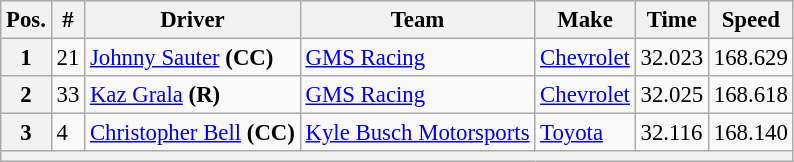<table class="wikitable" style="font-size:95%">
<tr>
<th>Pos.</th>
<th>#</th>
<th>Driver</th>
<th>Team</th>
<th>Make</th>
<th>Time</th>
<th>Speed</th>
</tr>
<tr>
<th>1</th>
<td>21</td>
<td><a href='#'>Johnny Sauter</a> <strong>(CC)</strong></td>
<td><a href='#'>GMS Racing</a></td>
<td><a href='#'>Chevrolet</a></td>
<td>32.023</td>
<td>168.629</td>
</tr>
<tr>
<th>2</th>
<td>33</td>
<td><a href='#'>Kaz Grala</a> <strong>(R)</strong></td>
<td><a href='#'>GMS Racing</a></td>
<td><a href='#'>Chevrolet</a></td>
<td>32.025</td>
<td>168.618</td>
</tr>
<tr>
<th>3</th>
<td>4</td>
<td><a href='#'>Christopher Bell</a> <strong>(CC)</strong></td>
<td><a href='#'>Kyle Busch Motorsports</a></td>
<td><a href='#'>Toyota</a></td>
<td>32.116</td>
<td>168.140</td>
</tr>
<tr>
<th colspan="7"></th>
</tr>
</table>
